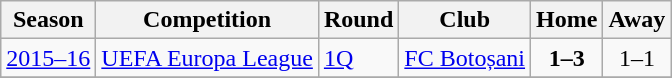<table class="sortable wikitable plainrowheaders">
<tr>
<th>Season</th>
<th>Competition</th>
<th>Round</th>
<th>Club</th>
<th>Home</th>
<th>Away</th>
</tr>
<tr>
<td><a href='#'>2015–16</a></td>
<td><a href='#'>UEFA Europa League</a></td>
<td><a href='#'>1Q</a></td>
<td> <a href='#'>FC Botoșani</a></td>
<td style="text-align:center;"><strong>1–3</strong></td>
<td style="text-align:center;">1–1</td>
</tr>
<tr>
</tr>
</table>
